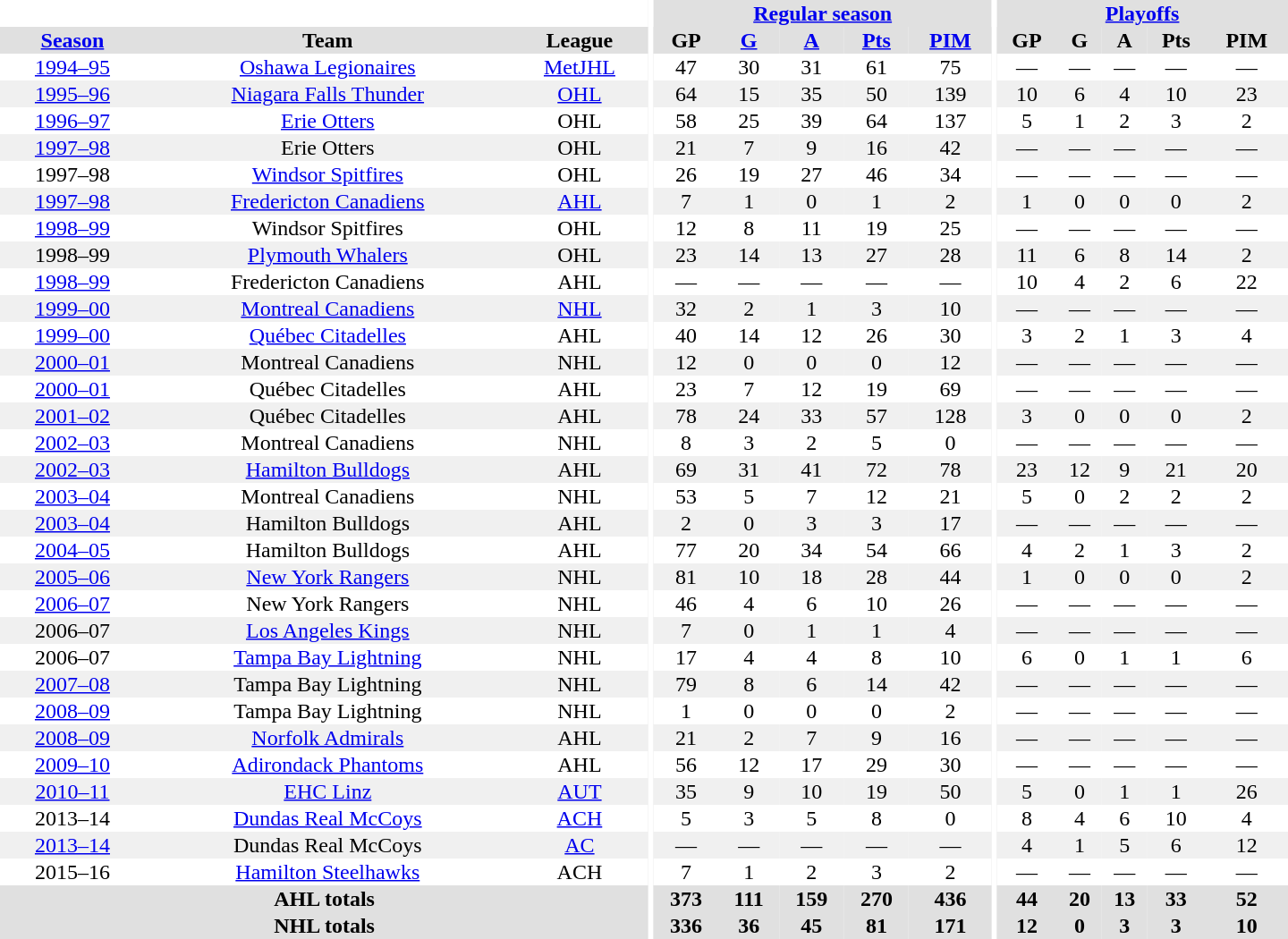<table border="0" cellpadding="1" cellspacing="0" style="text-align:center; width:60em">
<tr bgcolor="#e0e0e0">
<th colspan="3" bgcolor="#ffffff"></th>
<th rowspan="99" bgcolor="#ffffff"></th>
<th colspan="5"><a href='#'>Regular season</a></th>
<th rowspan="99" bgcolor="#ffffff"></th>
<th colspan="5"><a href='#'>Playoffs</a></th>
</tr>
<tr bgcolor="#e0e0e0">
<th><a href='#'>Season</a></th>
<th>Team</th>
<th>League</th>
<th>GP</th>
<th><a href='#'>G</a></th>
<th><a href='#'>A</a></th>
<th><a href='#'>Pts</a></th>
<th><a href='#'>PIM</a></th>
<th>GP</th>
<th>G</th>
<th>A</th>
<th>Pts</th>
<th>PIM</th>
</tr>
<tr>
<td><a href='#'>1994–95</a></td>
<td><a href='#'>Oshawa Legionaires</a></td>
<td><a href='#'>MetJHL</a></td>
<td>47</td>
<td>30</td>
<td>31</td>
<td>61</td>
<td>75</td>
<td>—</td>
<td>—</td>
<td>—</td>
<td>—</td>
<td>—</td>
</tr>
<tr bgcolor="#f0f0f0">
<td><a href='#'>1995–96</a></td>
<td><a href='#'>Niagara Falls Thunder</a></td>
<td><a href='#'>OHL</a></td>
<td>64</td>
<td>15</td>
<td>35</td>
<td>50</td>
<td>139</td>
<td>10</td>
<td>6</td>
<td>4</td>
<td>10</td>
<td>23</td>
</tr>
<tr>
<td><a href='#'>1996–97</a></td>
<td><a href='#'>Erie Otters</a></td>
<td>OHL</td>
<td>58</td>
<td>25</td>
<td>39</td>
<td>64</td>
<td>137</td>
<td>5</td>
<td>1</td>
<td>2</td>
<td>3</td>
<td>2</td>
</tr>
<tr bgcolor="#f0f0f0">
<td><a href='#'>1997–98</a></td>
<td>Erie Otters</td>
<td>OHL</td>
<td>21</td>
<td>7</td>
<td>9</td>
<td>16</td>
<td>42</td>
<td>—</td>
<td>—</td>
<td>—</td>
<td>—</td>
<td>—</td>
</tr>
<tr>
<td>1997–98</td>
<td><a href='#'>Windsor Spitfires</a></td>
<td>OHL</td>
<td>26</td>
<td>19</td>
<td>27</td>
<td>46</td>
<td>34</td>
<td>—</td>
<td>—</td>
<td>—</td>
<td>—</td>
<td>—</td>
</tr>
<tr bgcolor="#f0f0f0">
<td><a href='#'>1997–98</a></td>
<td><a href='#'>Fredericton Canadiens</a></td>
<td><a href='#'>AHL</a></td>
<td>7</td>
<td>1</td>
<td>0</td>
<td>1</td>
<td>2</td>
<td>1</td>
<td>0</td>
<td>0</td>
<td>0</td>
<td>2</td>
</tr>
<tr>
<td><a href='#'>1998–99</a></td>
<td>Windsor Spitfires</td>
<td>OHL</td>
<td>12</td>
<td>8</td>
<td>11</td>
<td>19</td>
<td>25</td>
<td>—</td>
<td>—</td>
<td>—</td>
<td>—</td>
<td>—</td>
</tr>
<tr bgcolor="#f0f0f0">
<td>1998–99</td>
<td><a href='#'>Plymouth Whalers</a></td>
<td>OHL</td>
<td>23</td>
<td>14</td>
<td>13</td>
<td>27</td>
<td>28</td>
<td>11</td>
<td>6</td>
<td>8</td>
<td>14</td>
<td>2</td>
</tr>
<tr>
<td><a href='#'>1998–99</a></td>
<td>Fredericton Canadiens</td>
<td>AHL</td>
<td>—</td>
<td>—</td>
<td>—</td>
<td>—</td>
<td>—</td>
<td>10</td>
<td>4</td>
<td>2</td>
<td>6</td>
<td>22</td>
</tr>
<tr bgcolor="#f0f0f0">
<td><a href='#'>1999–00</a></td>
<td><a href='#'>Montreal Canadiens</a></td>
<td><a href='#'>NHL</a></td>
<td>32</td>
<td>2</td>
<td>1</td>
<td>3</td>
<td>10</td>
<td>—</td>
<td>—</td>
<td>—</td>
<td>—</td>
<td>—</td>
</tr>
<tr>
<td><a href='#'>1999–00</a></td>
<td><a href='#'>Québec Citadelles</a></td>
<td>AHL</td>
<td>40</td>
<td>14</td>
<td>12</td>
<td>26</td>
<td>30</td>
<td>3</td>
<td>2</td>
<td>1</td>
<td>3</td>
<td>4</td>
</tr>
<tr bgcolor="#f0f0f0">
<td><a href='#'>2000–01</a></td>
<td>Montreal Canadiens</td>
<td>NHL</td>
<td>12</td>
<td>0</td>
<td>0</td>
<td>0</td>
<td>12</td>
<td>—</td>
<td>—</td>
<td>—</td>
<td>—</td>
<td>—</td>
</tr>
<tr>
<td><a href='#'>2000–01</a></td>
<td>Québec Citadelles</td>
<td>AHL</td>
<td>23</td>
<td>7</td>
<td>12</td>
<td>19</td>
<td>69</td>
<td>—</td>
<td>—</td>
<td>—</td>
<td>—</td>
<td>—</td>
</tr>
<tr bgcolor="#f0f0f0">
<td><a href='#'>2001–02</a></td>
<td>Québec Citadelles</td>
<td>AHL</td>
<td>78</td>
<td>24</td>
<td>33</td>
<td>57</td>
<td>128</td>
<td>3</td>
<td>0</td>
<td>0</td>
<td>0</td>
<td>2</td>
</tr>
<tr>
<td><a href='#'>2002–03</a></td>
<td>Montreal Canadiens</td>
<td>NHL</td>
<td>8</td>
<td>3</td>
<td>2</td>
<td>5</td>
<td>0</td>
<td>—</td>
<td>—</td>
<td>—</td>
<td>—</td>
<td>—</td>
</tr>
<tr bgcolor="#f0f0f0">
<td><a href='#'>2002–03</a></td>
<td><a href='#'>Hamilton Bulldogs</a></td>
<td>AHL</td>
<td>69</td>
<td>31</td>
<td>41</td>
<td>72</td>
<td>78</td>
<td>23</td>
<td>12</td>
<td>9</td>
<td>21</td>
<td>20</td>
</tr>
<tr>
<td><a href='#'>2003–04</a></td>
<td>Montreal Canadiens</td>
<td>NHL</td>
<td>53</td>
<td>5</td>
<td>7</td>
<td>12</td>
<td>21</td>
<td>5</td>
<td>0</td>
<td>2</td>
<td>2</td>
<td>2</td>
</tr>
<tr bgcolor="#f0f0f0">
<td><a href='#'>2003–04</a></td>
<td>Hamilton Bulldogs</td>
<td>AHL</td>
<td>2</td>
<td>0</td>
<td>3</td>
<td>3</td>
<td>17</td>
<td>—</td>
<td>—</td>
<td>—</td>
<td>—</td>
<td>—</td>
</tr>
<tr>
<td><a href='#'>2004–05</a></td>
<td>Hamilton Bulldogs</td>
<td>AHL</td>
<td>77</td>
<td>20</td>
<td>34</td>
<td>54</td>
<td>66</td>
<td>4</td>
<td>2</td>
<td>1</td>
<td>3</td>
<td>2</td>
</tr>
<tr bgcolor="#f0f0f0">
<td><a href='#'>2005–06</a></td>
<td><a href='#'>New York Rangers</a></td>
<td>NHL</td>
<td>81</td>
<td>10</td>
<td>18</td>
<td>28</td>
<td>44</td>
<td>1</td>
<td>0</td>
<td>0</td>
<td>0</td>
<td>2</td>
</tr>
<tr>
<td><a href='#'>2006–07</a></td>
<td>New York Rangers</td>
<td>NHL</td>
<td>46</td>
<td>4</td>
<td>6</td>
<td>10</td>
<td>26</td>
<td>—</td>
<td>—</td>
<td>—</td>
<td>—</td>
<td>—</td>
</tr>
<tr bgcolor="#f0f0f0">
<td>2006–07</td>
<td><a href='#'>Los Angeles Kings</a></td>
<td>NHL</td>
<td>7</td>
<td>0</td>
<td>1</td>
<td>1</td>
<td>4</td>
<td>—</td>
<td>—</td>
<td>—</td>
<td>—</td>
<td>—</td>
</tr>
<tr>
<td>2006–07</td>
<td><a href='#'>Tampa Bay Lightning</a></td>
<td>NHL</td>
<td>17</td>
<td>4</td>
<td>4</td>
<td>8</td>
<td>10</td>
<td>6</td>
<td>0</td>
<td>1</td>
<td>1</td>
<td>6</td>
</tr>
<tr bgcolor="#f0f0f0">
<td><a href='#'>2007–08</a></td>
<td>Tampa Bay Lightning</td>
<td>NHL</td>
<td>79</td>
<td>8</td>
<td>6</td>
<td>14</td>
<td>42</td>
<td>—</td>
<td>—</td>
<td>—</td>
<td>—</td>
<td>—</td>
</tr>
<tr>
<td><a href='#'>2008–09</a></td>
<td>Tampa Bay Lightning</td>
<td>NHL</td>
<td>1</td>
<td>0</td>
<td>0</td>
<td>0</td>
<td>2</td>
<td>—</td>
<td>—</td>
<td>—</td>
<td>—</td>
<td>—</td>
</tr>
<tr bgcolor="#f0f0f0">
<td><a href='#'>2008–09</a></td>
<td><a href='#'>Norfolk Admirals</a></td>
<td>AHL</td>
<td>21</td>
<td>2</td>
<td>7</td>
<td>9</td>
<td>16</td>
<td>—</td>
<td>—</td>
<td>—</td>
<td>—</td>
<td>—</td>
</tr>
<tr>
<td><a href='#'>2009–10</a></td>
<td><a href='#'>Adirondack Phantoms</a></td>
<td>AHL</td>
<td>56</td>
<td>12</td>
<td>17</td>
<td>29</td>
<td>30</td>
<td>—</td>
<td>—</td>
<td>—</td>
<td>—</td>
<td>—</td>
</tr>
<tr bgcolor="#f0f0f0">
<td><a href='#'>2010–11</a></td>
<td><a href='#'>EHC Linz</a></td>
<td><a href='#'>AUT</a></td>
<td>35</td>
<td>9</td>
<td>10</td>
<td>19</td>
<td>50</td>
<td>5</td>
<td>0</td>
<td>1</td>
<td>1</td>
<td>26</td>
</tr>
<tr>
<td>2013–14</td>
<td><a href='#'>Dundas Real McCoys</a></td>
<td><a href='#'>ACH</a></td>
<td>5</td>
<td>3</td>
<td>5</td>
<td>8</td>
<td>0</td>
<td>8</td>
<td>4</td>
<td>6</td>
<td>10</td>
<td>4</td>
</tr>
<tr bgcolor="#f0f0f0">
<td><a href='#'>2013–14</a></td>
<td>Dundas Real McCoys</td>
<td><a href='#'>AC</a></td>
<td>—</td>
<td>—</td>
<td>—</td>
<td>—</td>
<td>—</td>
<td>4</td>
<td>1</td>
<td>5</td>
<td>6</td>
<td>12</td>
</tr>
<tr>
<td>2015–16</td>
<td><a href='#'>Hamilton Steelhawks</a></td>
<td>ACH</td>
<td>7</td>
<td>1</td>
<td>2</td>
<td>3</td>
<td>2</td>
<td>—</td>
<td>—</td>
<td>—</td>
<td>—</td>
<td>—</td>
</tr>
<tr style="background:#e0e0e0;">
<th colspan="3">AHL totals</th>
<th>373</th>
<th>111</th>
<th>159</th>
<th>270</th>
<th>436</th>
<th>44</th>
<th>20</th>
<th>13</th>
<th>33</th>
<th>52</th>
</tr>
<tr style="background:#e0e0e0;">
<th colspan="3">NHL totals</th>
<th>336</th>
<th>36</th>
<th>45</th>
<th>81</th>
<th>171</th>
<th>12</th>
<th>0</th>
<th>3</th>
<th>3</th>
<th>10</th>
</tr>
</table>
